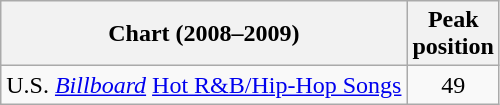<table class="wikitable">
<tr>
<th style="text-align:center;">Chart (2008–2009)</th>
<th style="text-align:center;">Peak<br>position</th>
</tr>
<tr>
<td align="left">U.S. <a href='#'><em>Billboard</em></a> <a href='#'>Hot R&B/Hip-Hop Songs</a></td>
<td style="text-align:center;">49</td>
</tr>
</table>
